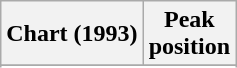<table class="wikitable sortable plainrowheaders">
<tr>
<th>Chart (1993)</th>
<th>Peak<br>position</th>
</tr>
<tr>
</tr>
<tr>
</tr>
<tr>
</tr>
</table>
